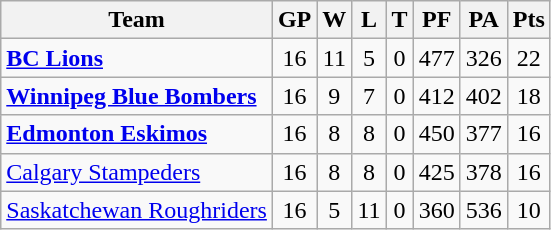<table class="wikitable">
<tr>
<th>Team</th>
<th>GP</th>
<th>W</th>
<th>L</th>
<th>T</th>
<th>PF</th>
<th>PA</th>
<th>Pts</th>
</tr>
<tr align="center">
<td align="left"><strong><a href='#'>BC Lions</a></strong></td>
<td>16</td>
<td>11</td>
<td>5</td>
<td>0</td>
<td>477</td>
<td>326</td>
<td>22</td>
</tr>
<tr align="center">
<td align="left"><strong><a href='#'>Winnipeg Blue Bombers</a></strong></td>
<td>16</td>
<td>9</td>
<td>7</td>
<td>0</td>
<td>412</td>
<td>402</td>
<td>18</td>
</tr>
<tr align="center">
<td align="left"><strong><a href='#'>Edmonton Eskimos</a></strong></td>
<td>16</td>
<td>8</td>
<td>8</td>
<td>0</td>
<td>450</td>
<td>377</td>
<td>16</td>
</tr>
<tr align="center">
<td align="left"><a href='#'>Calgary Stampeders</a></td>
<td>16</td>
<td>8</td>
<td>8</td>
<td>0</td>
<td>425</td>
<td>378</td>
<td>16</td>
</tr>
<tr align="center">
<td align="left"><a href='#'>Saskatchewan Roughriders</a></td>
<td>16</td>
<td>5</td>
<td>11</td>
<td>0</td>
<td>360</td>
<td>536</td>
<td>10</td>
</tr>
</table>
